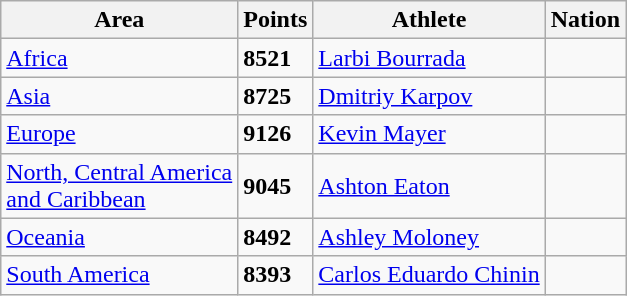<table class="wikitable">
<tr>
<th>Area</th>
<th>Points</th>
<th>Athlete</th>
<th>Nation</th>
</tr>
<tr>
<td><a href='#'>Africa</a> </td>
<td><strong>8521</strong></td>
<td><a href='#'>Larbi Bourrada</a></td>
<td></td>
</tr>
<tr>
<td><a href='#'>Asia</a> </td>
<td><strong>8725</strong></td>
<td><a href='#'>Dmitriy Karpov</a></td>
<td></td>
</tr>
<tr>
<td><a href='#'>Europe</a> </td>
<td><strong>9126</strong> </td>
<td><a href='#'>Kevin Mayer</a></td>
<td></td>
</tr>
<tr>
<td><a href='#'>North, Central America<br> and Caribbean</a> </td>
<td><strong>9045</strong></td>
<td><a href='#'>Ashton Eaton</a></td>
<td></td>
</tr>
<tr>
<td><a href='#'>Oceania</a> </td>
<td><strong>8492</strong></td>
<td><a href='#'>Ashley Moloney</a></td>
<td></td>
</tr>
<tr>
<td><a href='#'>South America</a> </td>
<td><strong>8393</strong></td>
<td><a href='#'>Carlos Eduardo Chinin</a></td>
<td></td>
</tr>
</table>
